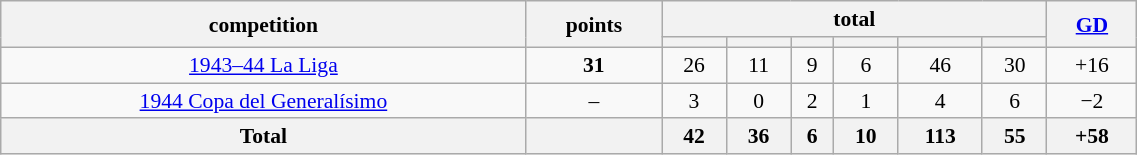<table class="wikitable" style="font-size:90%;width:60%;float:left;text-align:center;">
<tr>
<th rowspan="2">competition</th>
<th rowspan="2">points</th>
<th colspan="6">total</th>
<th rowspan="2"><a href='#'>GD</a></th>
</tr>
<tr>
<th></th>
<th></th>
<th></th>
<th></th>
<th></th>
<th></th>
</tr>
<tr>
<td><a href='#'>1943–44 La Liga</a></td>
<td><strong>31</strong></td>
<td>26</td>
<td>11</td>
<td>9</td>
<td>6</td>
<td>46</td>
<td>30</td>
<td>+16</td>
</tr>
<tr>
<td><a href='#'>1944 Copa del Generalísimo</a></td>
<td>–</td>
<td>3</td>
<td>0</td>
<td>2</td>
<td>1</td>
<td>4</td>
<td>6</td>
<td>−2</td>
</tr>
<tr>
<th>Total</th>
<th></th>
<th>42</th>
<th>36</th>
<th>6</th>
<th>10</th>
<th>113</th>
<th>55</th>
<th>+58</th>
</tr>
</table>
